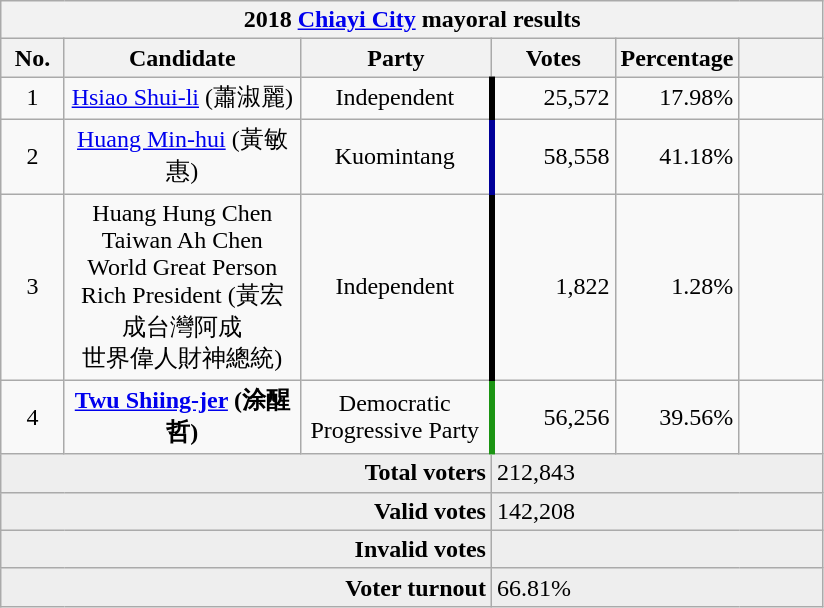<table class="wikitable collapsible" style="text-align:center">
<tr>
<th colspan="6">2018 <a href='#'>Chiayi City</a> mayoral results</th>
</tr>
<tr>
<th width=35>No.</th>
<th width=150>Candidate</th>
<th width=120>Party</th>
<th width=75>Votes</th>
<th width=75>Percentage</th>
<th width=49></th>
</tr>
<tr>
<td>1</td>
<td><a href='#'>Hsiao Shui-li</a> (蕭淑麗)</td>
<td> Independent</td>
<td style="border-left:4px solid #000000;" align="right">25,572</td>
<td align="right">17.98%</td>
<td align="center"></td>
</tr>
<tr>
<td>2</td>
<td><a href='#'>Huang Min-hui</a> (黃敏惠)</td>
<td> Kuomintang</td>
<td style="border-left:4px solid #000099;" align="right">58,558</td>
<td align="right">41.18%</td>
<td align="center"></td>
</tr>
<tr>
<td>3</td>
<td>Huang Hung Chen Taiwan Ah Chen World Great Person Rich President (黃宏成台灣阿成<br>世界偉人財神總統)</td>
<td> Independent</td>
<td style="border-left:4px solid #000000;" align="right">1,822</td>
<td align="right">1.28%</td>
<td align="center"></td>
</tr>
<tr>
<td>4</td>
<td><strong><a href='#'>Twu Shiing-jer</a> (涂醒哲)</strong></td>
<td> Democratic Progressive Party</td>
<td style="border-left:4px solid #1B9413;" align="right">56,256</td>
<td align="right">39.56%</td>
<td align="center"></td>
</tr>
<tr bgcolor=EEEEEE>
<td colspan="3" align="right"><strong>Total voters</strong></td>
<td colspan="3" align="left">212,843</td>
</tr>
<tr bgcolor=EEEEEE>
<td colspan="3" align="right"><strong>Valid votes</strong></td>
<td colspan="3" align="left">142,208</td>
</tr>
<tr bgcolor=EEEEEE>
<td colspan="3" align="right"><strong>Invalid votes</strong></td>
<td colspan="3" align="left"></td>
</tr>
<tr bgcolor=EEEEEE>
<td colspan="3" align="right"><strong>Voter turnout</strong></td>
<td colspan="3" align="left">66.81%</td>
</tr>
</table>
